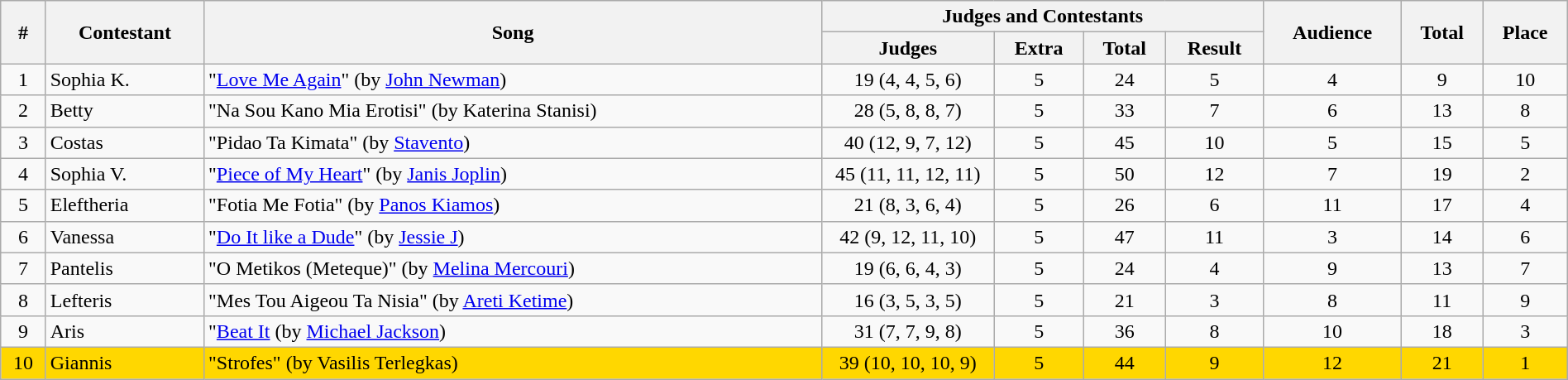<table class="sortable wikitable" style="text-align:center;" width="100%">
<tr>
<th rowspan="2">#</th>
<th rowspan="2">Contestant</th>
<th rowspan="2">Song</th>
<th colspan="4">Judges and Contestants</th>
<th rowspan="2">Audience</th>
<th rowspan="2">Total</th>
<th rowspan="2">Place</th>
</tr>
<tr>
<th width="11%">Judges</th>
<th>Extra</th>
<th>Total</th>
<th>Result</th>
</tr>
<tr>
<td>1</td>
<td align="left">Sophia K.</td>
<td align="left">"<a href='#'>Love Me Again</a>" (by <a href='#'>John Newman</a>)</td>
<td>19 (4, 4, 5, 6)</td>
<td>5</td>
<td>24</td>
<td>5</td>
<td>4</td>
<td>9</td>
<td>10</td>
</tr>
<tr>
<td>2</td>
<td align="left">Betty</td>
<td align="left">"Na Sou Kano Mia Erotisi" (by Katerina Stanisi)</td>
<td>28 (5, 8, 8, 7)</td>
<td>5</td>
<td>33</td>
<td>7</td>
<td>6</td>
<td>13</td>
<td>8</td>
</tr>
<tr>
<td>3</td>
<td align="left">Costas</td>
<td align="left">"Pidao Ta Kimata" (by <a href='#'>Stavento</a>)</td>
<td>40 (12, 9, 7, 12)</td>
<td>5</td>
<td>45</td>
<td>10</td>
<td>5</td>
<td>15</td>
<td>5</td>
</tr>
<tr>
<td>4</td>
<td align="left">Sophia V.</td>
<td align="left">"<a href='#'>Piece of My Heart</a>" (by <a href='#'>Janis Joplin</a>)</td>
<td>45 (11, 11, 12, 11)</td>
<td>5</td>
<td>50</td>
<td>12</td>
<td>7</td>
<td>19</td>
<td>2</td>
</tr>
<tr>
<td>5</td>
<td align="left">Eleftheria</td>
<td align="left">"Fotia Me Fotia" (by <a href='#'>Panos Kiamos</a>)</td>
<td>21 (8, 3, 6, 4)</td>
<td>5</td>
<td>26</td>
<td>6</td>
<td>11</td>
<td>17</td>
<td>4</td>
</tr>
<tr>
<td>6</td>
<td align="left">Vanessa</td>
<td align="left">"<a href='#'>Do It like a Dude</a>" (by <a href='#'>Jessie J</a>)</td>
<td>42 (9, 12, 11, 10)</td>
<td>5</td>
<td>47</td>
<td>11</td>
<td>3</td>
<td>14</td>
<td>6</td>
</tr>
<tr>
<td>7</td>
<td align="left">Pantelis</td>
<td align="left">"O Metikos (Meteque)" (by <a href='#'>Melina Mercouri</a>)</td>
<td>19 (6, 6, 4, 3)</td>
<td>5</td>
<td>24</td>
<td>4</td>
<td>9</td>
<td>13</td>
<td>7</td>
</tr>
<tr>
<td>8</td>
<td align="left">Lefteris</td>
<td align="left">"Mes Tou Aigeou Ta Nisia" (by <a href='#'>Areti Ketime</a>)</td>
<td>16 (3, 5, 3, 5)</td>
<td>5</td>
<td>21</td>
<td>3</td>
<td>8</td>
<td>11</td>
<td>9</td>
</tr>
<tr>
<td>9</td>
<td align="left">Aris</td>
<td align="left">"<a href='#'>Beat It</a> (by <a href='#'>Michael Jackson</a>)</td>
<td>31 (7, 7, 9, 8)</td>
<td>5</td>
<td>36</td>
<td>8</td>
<td>10</td>
<td>18</td>
<td>3</td>
</tr>
<tr bgcolor="gold">
<td>10</td>
<td align="left">Giannis</td>
<td align="left">"Strofes" (by Vasilis Terlegkas)</td>
<td>39 (10, 10, 10, 9)</td>
<td>5</td>
<td>44</td>
<td>9</td>
<td>12</td>
<td>21</td>
<td>1</td>
</tr>
</table>
